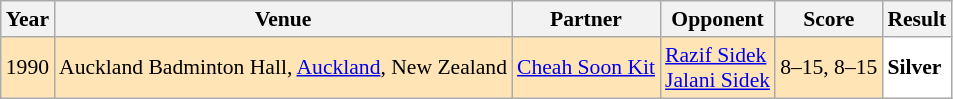<table class="sortable wikitable" style="font-size: 90%;">
<tr>
<th>Year</th>
<th>Venue</th>
<th>Partner</th>
<th>Opponent</th>
<th>Score</th>
<th>Result</th>
</tr>
<tr style="background:#FFE4B5">
<td align="center">1990</td>
<td align="left">Auckland Badminton Hall, <a href='#'>Auckland</a>, New Zealand</td>
<td align="left"> <a href='#'>Cheah Soon Kit</a></td>
<td align="left"> <a href='#'>Razif Sidek</a> <br>  <a href='#'>Jalani Sidek</a></td>
<td align="left">8–15, 8–15</td>
<td style="text-align:left; background:white"> <strong>Silver</strong></td>
</tr>
</table>
